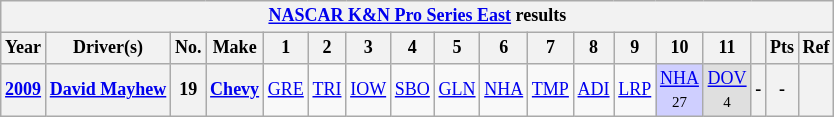<table class="wikitable" style="text-align:center; font-size:75%">
<tr>
<th colspan="18"><a href='#'>NASCAR K&N Pro Series East</a> results</th>
</tr>
<tr>
<th>Year</th>
<th>Driver(s)</th>
<th>No.</th>
<th>Make</th>
<th>1</th>
<th>2</th>
<th>3</th>
<th>4</th>
<th>5</th>
<th>6</th>
<th>7</th>
<th>8</th>
<th>9</th>
<th>10</th>
<th>11</th>
<th></th>
<th>Pts</th>
<th>Ref</th>
</tr>
<tr>
<th><a href='#'>2009</a></th>
<th><a href='#'>David Mayhew</a></th>
<th>19</th>
<th><a href='#'>Chevy</a></th>
<td><a href='#'>GRE</a></td>
<td><a href='#'>TRI</a></td>
<td><a href='#'>IOW</a></td>
<td><a href='#'>SBO</a></td>
<td><a href='#'>GLN</a></td>
<td><a href='#'>NHA</a></td>
<td><a href='#'>TMP</a></td>
<td><a href='#'>ADI</a></td>
<td><a href='#'>LRP</a></td>
<td style="background:#CFCFFF;"><a href='#'>NHA</a><br><small>27</small></td>
<td style="background:#DFDFDF;"><a href='#'>DOV</a><br><small>4</small></td>
<th>-</th>
<th>-</th>
<th></th>
</tr>
</table>
